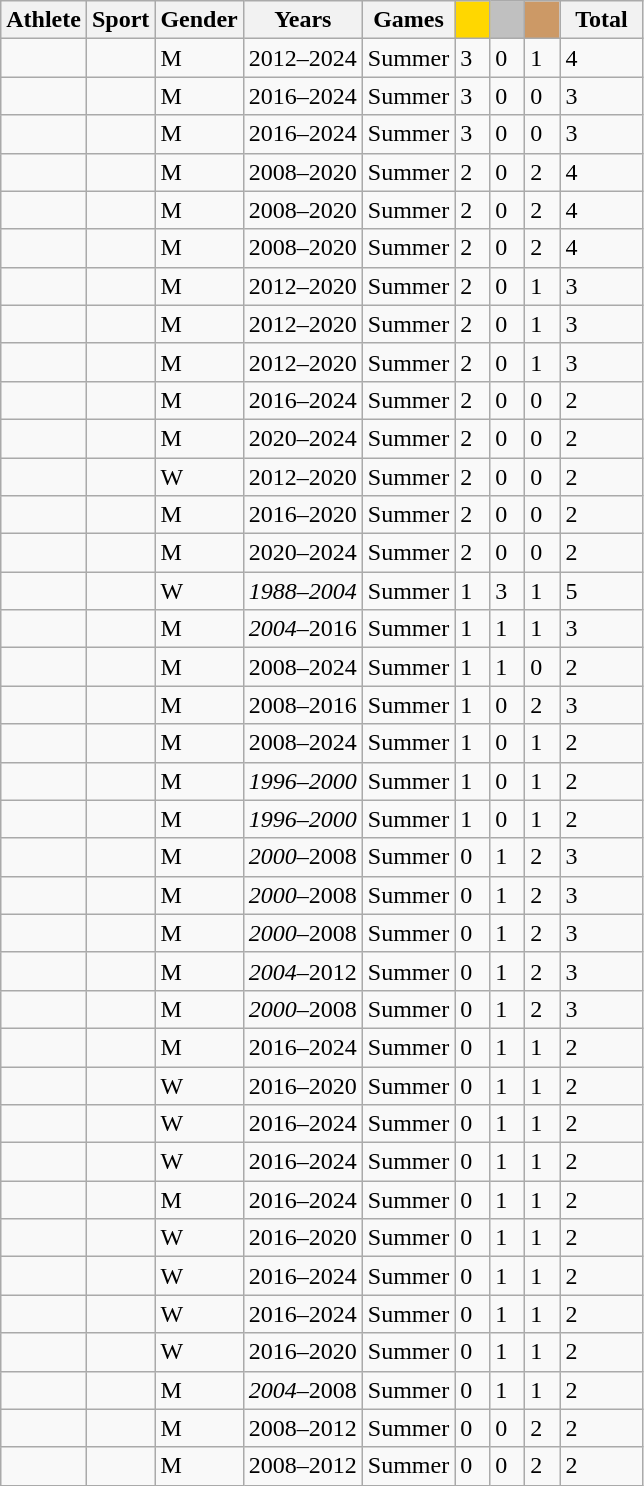<table class="wikitable sortable">
<tr>
<th>Athlete</th>
<th>Sport</th>
<th>Gender</th>
<th>Years</th>
<th>Games</th>
<th style="background-color:gold; width:1.0em; font-weight:bold;"></th>
<th style="background-color:silver; width:1.0em; font-weight:bold;"></th>
<th style="background-color:#cc9966; width:1.0em; font-weight:bold;"></th>
<th style="width:3.0em;">Total</th>
</tr>
<tr>
<td><strong></strong></td>
<td></td>
<td>M</td>
<td>2012–2024</td>
<td>Summer</td>
<td>3</td>
<td>0</td>
<td>1</td>
<td>4</td>
</tr>
<tr>
<td><strong></strong></td>
<td></td>
<td>M</td>
<td>2016–2024</td>
<td>Summer</td>
<td>3</td>
<td>0</td>
<td>0</td>
<td>3</td>
</tr>
<tr>
<td><strong></strong></td>
<td></td>
<td>M</td>
<td>2016–2024</td>
<td>Summer</td>
<td>3</td>
<td>0</td>
<td>0</td>
<td>3</td>
</tr>
<tr>
<td></td>
<td></td>
<td>M</td>
<td>2008–2020</td>
<td>Summer</td>
<td>2</td>
<td>0</td>
<td>2</td>
<td>4</td>
</tr>
<tr>
<td></td>
<td></td>
<td>M</td>
<td>2008–2020</td>
<td>Summer</td>
<td>2</td>
<td>0</td>
<td>2</td>
<td>4</td>
</tr>
<tr>
<td></td>
<td></td>
<td>M</td>
<td>2008–2020</td>
<td>Summer</td>
<td>2</td>
<td>0</td>
<td>2</td>
<td>4</td>
</tr>
<tr>
<td></td>
<td></td>
<td>M</td>
<td>2012–2020</td>
<td>Summer</td>
<td>2</td>
<td>0</td>
<td>1</td>
<td>3</td>
</tr>
<tr>
<td></td>
<td></td>
<td>M</td>
<td>2012–2020</td>
<td>Summer</td>
<td>2</td>
<td>0</td>
<td>1</td>
<td>3</td>
</tr>
<tr>
<td></td>
<td></td>
<td>M</td>
<td>2012–2020</td>
<td>Summer</td>
<td>2</td>
<td>0</td>
<td>1</td>
<td>3</td>
</tr>
<tr>
<td><strong></strong></td>
<td></td>
<td>M</td>
<td>2016–2024</td>
<td>Summer</td>
<td>2</td>
<td>0</td>
<td>0</td>
<td>2</td>
</tr>
<tr>
<td><strong></strong></td>
<td></td>
<td>M</td>
<td>2020–2024</td>
<td>Summer</td>
<td>2</td>
<td>0</td>
<td>0</td>
<td>2</td>
</tr>
<tr>
<td></td>
<td></td>
<td>W</td>
<td>2012–2020</td>
<td>Summer</td>
<td>2</td>
<td>0</td>
<td>0</td>
<td>2</td>
</tr>
<tr>
<td></td>
<td></td>
<td>M</td>
<td>2016–2020</td>
<td>Summer</td>
<td>2</td>
<td>0</td>
<td>0</td>
<td>2</td>
</tr>
<tr>
<td><strong></strong></td>
<td></td>
<td>M</td>
<td>2020–2024</td>
<td>Summer</td>
<td>2</td>
<td>0</td>
<td>0</td>
<td>2</td>
</tr>
<tr>
<td></td>
<td></td>
<td>W</td>
<td><em>1988–2004</em></td>
<td>Summer</td>
<td>1</td>
<td>3</td>
<td>1</td>
<td>5</td>
</tr>
<tr>
<td></td>
<td></td>
<td>M</td>
<td><em>2004</em>–2016</td>
<td>Summer</td>
<td>1</td>
<td>1</td>
<td>1</td>
<td>3</td>
</tr>
<tr>
<td><strong></strong></td>
<td></td>
<td>M</td>
<td>2008–2024</td>
<td>Summer</td>
<td>1</td>
<td>1</td>
<td>0</td>
<td>2</td>
</tr>
<tr>
<td></td>
<td></td>
<td>M</td>
<td>2008–2016</td>
<td>Summer</td>
<td>1</td>
<td>0</td>
<td>2</td>
<td>3</td>
</tr>
<tr>
<td><strong></strong></td>
<td></td>
<td>M</td>
<td>2008–2024</td>
<td>Summer</td>
<td>1</td>
<td>0</td>
<td>1</td>
<td>2</td>
</tr>
<tr>
<td></td>
<td></td>
<td>M</td>
<td><em>1996–2000</em></td>
<td>Summer</td>
<td>1</td>
<td>0</td>
<td>1</td>
<td>2</td>
</tr>
<tr>
<td></td>
<td></td>
<td>M</td>
<td><em>1996–2000</em></td>
<td>Summer</td>
<td>1</td>
<td>0</td>
<td>1</td>
<td>2</td>
</tr>
<tr>
<td></td>
<td></td>
<td>M</td>
<td><em>2000</em>–2008</td>
<td>Summer</td>
<td>0</td>
<td>1</td>
<td>2</td>
<td>3</td>
</tr>
<tr>
<td></td>
<td></td>
<td>M</td>
<td><em>2000</em>–2008</td>
<td>Summer</td>
<td>0</td>
<td>1</td>
<td>2</td>
<td>3</td>
</tr>
<tr>
<td></td>
<td></td>
<td>M</td>
<td><em>2000</em>–2008</td>
<td>Summer</td>
<td>0</td>
<td>1</td>
<td>2</td>
<td>3</td>
</tr>
<tr>
<td></td>
<td></td>
<td>M</td>
<td><em>2004</em>–2012</td>
<td>Summer</td>
<td>0</td>
<td>1</td>
<td>2</td>
<td>3</td>
</tr>
<tr>
<td></td>
<td></td>
<td>M</td>
<td><em>2000</em>–2008</td>
<td>Summer</td>
<td>0</td>
<td>1</td>
<td>2</td>
<td>3</td>
</tr>
<tr>
<td><strong></strong></td>
<td></td>
<td>M</td>
<td>2016–2024</td>
<td>Summer</td>
<td>0</td>
<td>1</td>
<td>1</td>
<td>2</td>
</tr>
<tr>
<td></td>
<td></td>
<td>W</td>
<td>2016–2020</td>
<td>Summer</td>
<td>0</td>
<td>1</td>
<td>1</td>
<td>2</td>
</tr>
<tr>
<td><strong></strong></td>
<td></td>
<td>W</td>
<td>2016–2024</td>
<td>Summer</td>
<td>0</td>
<td>1</td>
<td>1</td>
<td>2</td>
</tr>
<tr>
<td><strong></strong></td>
<td></td>
<td>W</td>
<td>2016–2024</td>
<td>Summer</td>
<td>0</td>
<td>1</td>
<td>1</td>
<td>2</td>
</tr>
<tr>
<td><strong></strong></td>
<td></td>
<td>M</td>
<td>2016–2024</td>
<td>Summer</td>
<td>0</td>
<td>1</td>
<td>1</td>
<td>2</td>
</tr>
<tr>
<td></td>
<td></td>
<td>W</td>
<td>2016–2020</td>
<td>Summer</td>
<td>0</td>
<td>1</td>
<td>1</td>
<td>2</td>
</tr>
<tr>
<td><strong></strong></td>
<td></td>
<td>W</td>
<td>2016–2024</td>
<td>Summer</td>
<td>0</td>
<td>1</td>
<td>1</td>
<td>2</td>
</tr>
<tr>
<td><strong></strong></td>
<td></td>
<td>W</td>
<td>2016–2024</td>
<td>Summer</td>
<td>0</td>
<td>1</td>
<td>1</td>
<td>2</td>
</tr>
<tr>
<td></td>
<td></td>
<td>W</td>
<td>2016–2020</td>
<td>Summer</td>
<td>0</td>
<td>1</td>
<td>1</td>
<td>2</td>
</tr>
<tr>
<td></td>
<td></td>
<td>M</td>
<td><em>2004</em>–2008</td>
<td>Summer</td>
<td>0</td>
<td>1</td>
<td>1</td>
<td>2</td>
</tr>
<tr>
<td></td>
<td></td>
<td>M</td>
<td>2008–2012</td>
<td>Summer</td>
<td>0</td>
<td>0</td>
<td>2</td>
<td>2</td>
</tr>
<tr>
<td></td>
<td></td>
<td>M</td>
<td>2008–2012</td>
<td>Summer</td>
<td>0</td>
<td>0</td>
<td>2</td>
<td>2</td>
</tr>
</table>
